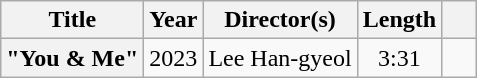<table class="wikitable plainrowheaders" style="text-align:center">
<tr>
<th scope="col">Title</th>
<th scope="col">Year</th>
<th scope="col">Director(s)</th>
<th scope="col">Length</th>
<th scope="col" style="width:1em"></th>
</tr>
<tr>
<th scope="row">"You & Me" </th>
<td>2023</td>
<td>Lee Han-gyeol</td>
<td>3:31</td>
<td></td>
</tr>
</table>
